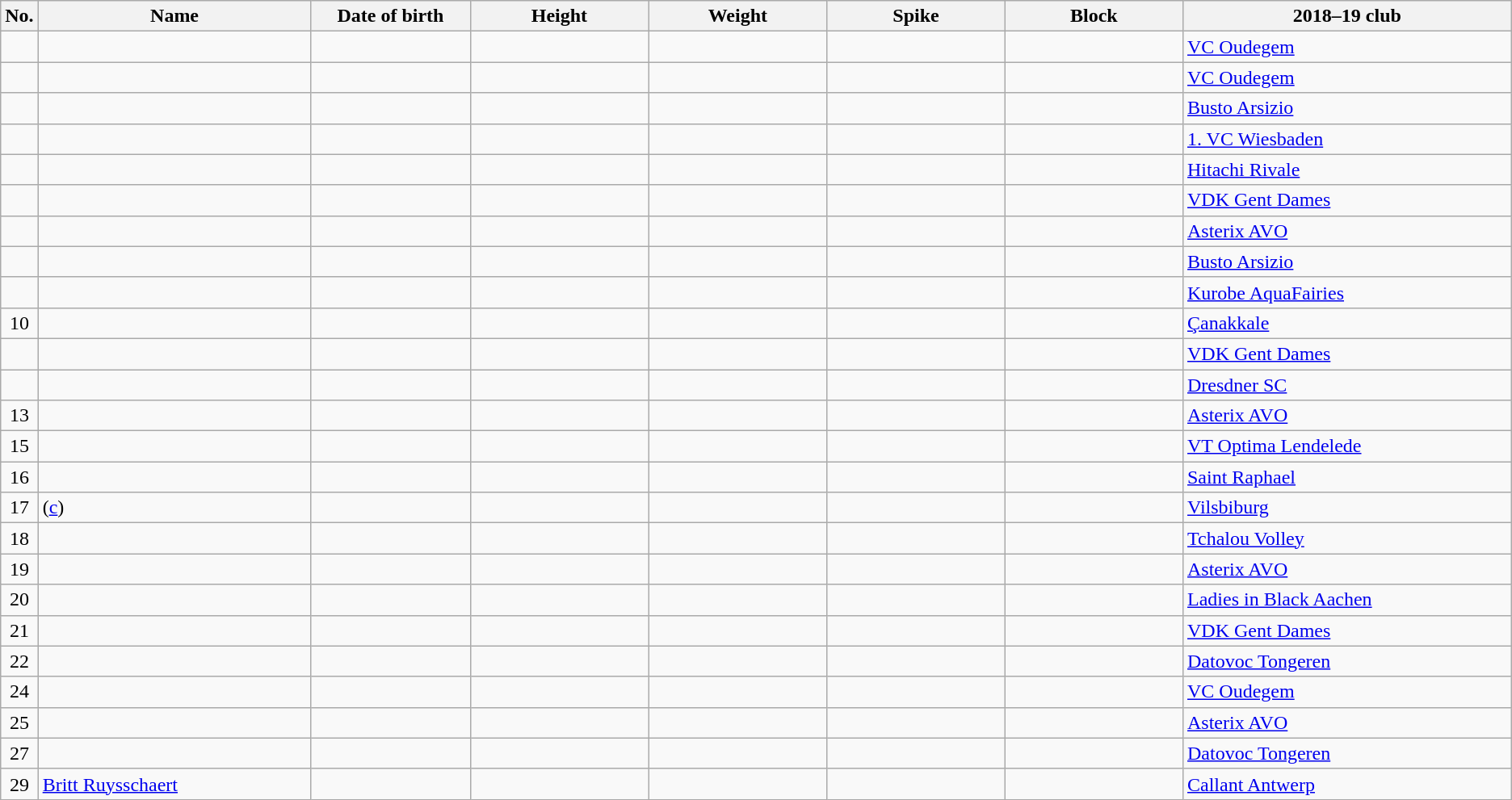<table class="wikitable sortable" style="font-size:100%; text-align:center;">
<tr>
<th>No.</th>
<th style="width:14em">Name</th>
<th style="width:8em">Date of birth</th>
<th style="width:9em">Height</th>
<th style="width:9em">Weight</th>
<th style="width:9em">Spike</th>
<th style="width:9em">Block</th>
<th style="width:17em">2018–19 club</th>
</tr>
<tr>
<td></td>
<td align=left></td>
<td align=right></td>
<td></td>
<td></td>
<td></td>
<td></td>
<td align=left> <a href='#'>VC Oudegem</a></td>
</tr>
<tr>
<td></td>
<td align=left></td>
<td align=right></td>
<td></td>
<td></td>
<td></td>
<td></td>
<td align=left> <a href='#'>VC Oudegem</a></td>
</tr>
<tr>
<td></td>
<td align=left></td>
<td align=right></td>
<td></td>
<td></td>
<td></td>
<td></td>
<td align=left> <a href='#'>Busto Arsizio</a></td>
</tr>
<tr>
<td></td>
<td align=left></td>
<td align=right></td>
<td></td>
<td></td>
<td></td>
<td></td>
<td align=left> <a href='#'>1. VC Wiesbaden</a></td>
</tr>
<tr>
<td></td>
<td align=left></td>
<td align=right></td>
<td></td>
<td></td>
<td></td>
<td></td>
<td align=left> <a href='#'>Hitachi Rivale</a></td>
</tr>
<tr>
<td></td>
<td align=left></td>
<td align=right></td>
<td></td>
<td></td>
<td></td>
<td></td>
<td align=left> <a href='#'>VDK Gent Dames</a></td>
</tr>
<tr>
<td></td>
<td align=left></td>
<td align=right></td>
<td></td>
<td></td>
<td></td>
<td></td>
<td align=left> <a href='#'>Asterix AVO</a></td>
</tr>
<tr>
<td></td>
<td align=left></td>
<td align=right></td>
<td></td>
<td></td>
<td></td>
<td></td>
<td align=left> <a href='#'>Busto Arsizio</a></td>
</tr>
<tr>
<td></td>
<td align=left></td>
<td align=right></td>
<td></td>
<td></td>
<td></td>
<td></td>
<td align=left> <a href='#'>Kurobe AquaFairies</a></td>
</tr>
<tr>
<td>10</td>
<td align=left></td>
<td align=right></td>
<td></td>
<td></td>
<td></td>
<td></td>
<td align=left> <a href='#'>Çanakkale</a></td>
</tr>
<tr>
<td></td>
<td align=left></td>
<td align=right></td>
<td></td>
<td></td>
<td></td>
<td></td>
<td align=left> <a href='#'>VDK Gent Dames</a></td>
</tr>
<tr>
<td></td>
<td align=left></td>
<td align=right></td>
<td></td>
<td></td>
<td></td>
<td></td>
<td align=left> <a href='#'>Dresdner SC</a></td>
</tr>
<tr>
<td>13</td>
<td align=left></td>
<td align=right></td>
<td></td>
<td></td>
<td></td>
<td></td>
<td align=left> <a href='#'>Asterix AVO</a></td>
</tr>
<tr>
<td>15</td>
<td align=left></td>
<td align=right></td>
<td></td>
<td></td>
<td></td>
<td></td>
<td align=left> <a href='#'>VT Optima Lendelede</a></td>
</tr>
<tr>
<td>16</td>
<td align=left></td>
<td align=right></td>
<td></td>
<td></td>
<td></td>
<td></td>
<td align=left> <a href='#'>Saint Raphael</a></td>
</tr>
<tr>
<td>17</td>
<td align=left> (<a href='#'>c</a>)</td>
<td align=right></td>
<td></td>
<td></td>
<td></td>
<td></td>
<td align=left> <a href='#'>Vilsbiburg</a></td>
</tr>
<tr>
<td>18</td>
<td align=left></td>
<td align=right></td>
<td></td>
<td></td>
<td></td>
<td></td>
<td align=left> <a href='#'>Tchalou Volley</a></td>
</tr>
<tr>
<td>19</td>
<td align=left></td>
<td align=right></td>
<td></td>
<td></td>
<td></td>
<td></td>
<td align=left> <a href='#'>Asterix AVO</a></td>
</tr>
<tr>
<td>20</td>
<td align=left></td>
<td align=right></td>
<td></td>
<td></td>
<td></td>
<td></td>
<td align=left> <a href='#'>Ladies in Black Aachen</a></td>
</tr>
<tr>
<td>21</td>
<td align=left></td>
<td align=right></td>
<td></td>
<td></td>
<td></td>
<td></td>
<td align=left> <a href='#'>VDK Gent Dames</a></td>
</tr>
<tr>
<td>22</td>
<td align=left></td>
<td align=right></td>
<td></td>
<td></td>
<td></td>
<td></td>
<td align=left> <a href='#'>Datovoc Tongeren</a></td>
</tr>
<tr>
<td>24</td>
<td align=left></td>
<td align=right></td>
<td></td>
<td></td>
<td></td>
<td></td>
<td align=left> <a href='#'>VC Oudegem</a></td>
</tr>
<tr>
<td>25</td>
<td align=left></td>
<td align=right></td>
<td></td>
<td></td>
<td></td>
<td></td>
<td align=left> <a href='#'>Asterix AVO</a></td>
</tr>
<tr>
<td>27</td>
<td align=left></td>
<td align=right></td>
<td></td>
<td></td>
<td></td>
<td></td>
<td align=left> <a href='#'>Datovoc Tongeren</a></td>
</tr>
<tr>
<td>29</td>
<td align=left><a href='#'>Britt Ruysschaert</a></td>
<td align=right></td>
<td></td>
<td></td>
<td></td>
<td></td>
<td align=left> <a href='#'>Callant Antwerp</a></td>
</tr>
</table>
